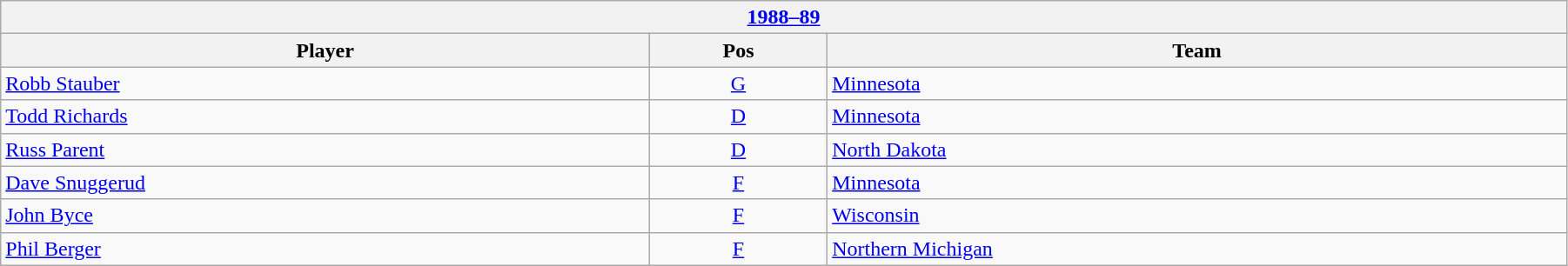<table class="wikitable" width=95%>
<tr>
<th colspan=3><a href='#'>1988–89</a></th>
</tr>
<tr>
<th>Player</th>
<th>Pos</th>
<th>Team</th>
</tr>
<tr>
<td><a href='#'>Robb Stauber</a></td>
<td align=center><a href='#'>G</a></td>
<td><a href='#'>Minnesota</a></td>
</tr>
<tr>
<td><a href='#'>Todd Richards</a></td>
<td align=center><a href='#'>D</a></td>
<td><a href='#'>Minnesota</a></td>
</tr>
<tr>
<td><a href='#'>Russ Parent</a></td>
<td align=center><a href='#'>D</a></td>
<td><a href='#'>North Dakota</a></td>
</tr>
<tr>
<td><a href='#'>Dave Snuggerud</a></td>
<td align=center><a href='#'>F</a></td>
<td><a href='#'>Minnesota</a></td>
</tr>
<tr>
<td><a href='#'>John Byce</a></td>
<td align=center><a href='#'>F</a></td>
<td><a href='#'>Wisconsin</a></td>
</tr>
<tr>
<td><a href='#'>Phil Berger</a></td>
<td align=center><a href='#'>F</a></td>
<td><a href='#'>Northern Michigan</a></td>
</tr>
</table>
